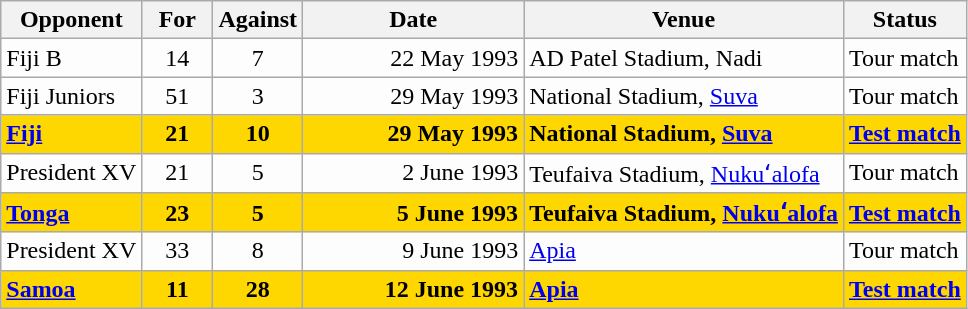<table class=wikitable>
<tr>
<th>Opponent</th>
<th>For</th>
<th>Against</th>
<th>Date</th>
<th>Venue</th>
<th>Status</th>
</tr>
<tr bgcolor=#fdfdfd>
<td>Fiji B</td>
<td align=center width=40>14</td>
<td align=center width=40>7</td>
<td width=140 align=right>22 May 1993</td>
<td>AD Patel Stadium, Nadi</td>
<td>Tour match</td>
</tr>
<tr bgcolor=#fdfdfd>
<td>Fiji Juniors</td>
<td align=center width=40>51</td>
<td align=center width=40>3</td>
<td width=140 align=right>29 May 1993</td>
<td>National Stadium, <a href='#'>Suva</a></td>
<td>Tour match</td>
</tr>
<tr bgcolor=gold>
<td><strong><a href='#'>Fiji</a></strong></td>
<td align=center width=40><strong>21</strong></td>
<td align=center width=40><strong>10</strong></td>
<td width=140 align=right><strong>29 May 1993</strong></td>
<td><strong>National Stadium, <a href='#'>Suva</a></strong></td>
<td><strong><a href='#'>Test match</a></strong></td>
</tr>
<tr bgcolor=#fdfdfd>
<td>President XV</td>
<td align=center width=40>21</td>
<td align=center width=40>5</td>
<td width=140 align=right>2 June 1993</td>
<td>Teufaiva Stadium, <a href='#'>Nukuʻalofa</a></td>
<td>Tour match</td>
</tr>
<tr bgcolor=gold>
<td><strong><a href='#'>Tonga</a></strong></td>
<td align=center width=40><strong>23</strong></td>
<td align=center width=40><strong>5</strong></td>
<td width=140 align=right><strong>5 June 1993</strong></td>
<td><strong>Teufaiva Stadium, <a href='#'>Nukuʻalofa</a></strong></td>
<td><strong><a href='#'>Test match</a></strong></td>
</tr>
<tr bgcolor=#fdfdfd>
<td>President XV</td>
<td align=center width=40>33</td>
<td align=center width=40>8</td>
<td width=140 align=right>9 June 1993</td>
<td><a href='#'>Apia</a></td>
<td>Tour match</td>
</tr>
<tr bgcolor=gold>
<td><strong><a href='#'>Samoa</a></strong></td>
<td align=center width=40><strong>11</strong></td>
<td align=center width=40><strong>28</strong></td>
<td width=140 align=right><strong>12 June 1993</strong></td>
<td><strong><a href='#'>Apia</a></strong></td>
<td><strong><a href='#'>Test match</a></strong></td>
</tr>
</table>
